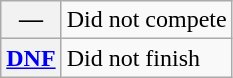<table class="wikitable">
<tr>
<th scope="row">—</th>
<td>Did not compete</td>
</tr>
<tr>
<th scope="row"><a href='#'>DNF</a></th>
<td>Did not finish</td>
</tr>
</table>
